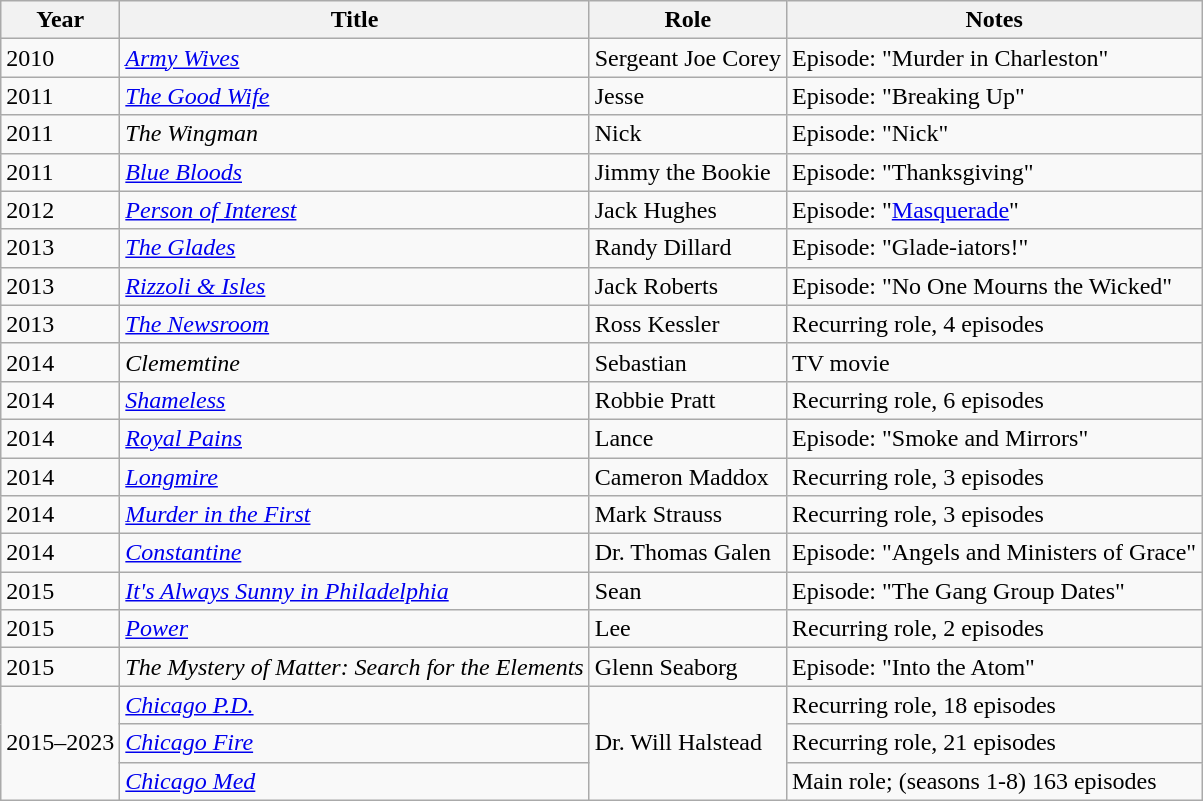<table class="wikitable sortable">
<tr>
<th>Year</th>
<th>Title</th>
<th>Role</th>
<th class="unsortable">Notes</th>
</tr>
<tr>
<td>2010</td>
<td><em><a href='#'>Army Wives</a></em></td>
<td>Sergeant Joe Corey</td>
<td>Episode: "Murder in Charleston"</td>
</tr>
<tr>
<td>2011</td>
<td><em><a href='#'>The Good Wife</a></em></td>
<td>Jesse</td>
<td>Episode: "Breaking Up"</td>
</tr>
<tr>
<td>2011</td>
<td><em>The Wingman</em></td>
<td>Nick</td>
<td>Episode: "Nick"</td>
</tr>
<tr>
<td>2011</td>
<td><em><a href='#'>Blue Bloods</a></em></td>
<td>Jimmy the Bookie</td>
<td>Episode: "Thanksgiving"</td>
</tr>
<tr>
<td>2012</td>
<td><em><a href='#'>Person of Interest</a></em></td>
<td>Jack Hughes</td>
<td>Episode: "<a href='#'>Masquerade</a>"</td>
</tr>
<tr>
<td>2013</td>
<td><em><a href='#'>The Glades</a></em></td>
<td>Randy Dillard</td>
<td>Episode: "Glade-iators!"</td>
</tr>
<tr>
<td>2013</td>
<td><em><a href='#'>Rizzoli & Isles</a></em></td>
<td>Jack Roberts</td>
<td>Episode: "No One Mourns the Wicked"</td>
</tr>
<tr>
<td>2013</td>
<td><em><a href='#'>The Newsroom</a></em></td>
<td>Ross Kessler</td>
<td>Recurring role, 4 episodes</td>
</tr>
<tr>
<td>2014</td>
<td><em>Clememtine</em></td>
<td>Sebastian</td>
<td>TV movie</td>
</tr>
<tr>
<td>2014</td>
<td><em><a href='#'>Shameless</a></em></td>
<td>Robbie Pratt</td>
<td>Recurring role, 6 episodes</td>
</tr>
<tr>
<td>2014</td>
<td><em><a href='#'>Royal Pains</a></em></td>
<td>Lance</td>
<td>Episode: "Smoke and Mirrors"</td>
</tr>
<tr>
<td>2014</td>
<td><em><a href='#'>Longmire</a></em></td>
<td>Cameron Maddox</td>
<td>Recurring role, 3 episodes</td>
</tr>
<tr>
<td>2014</td>
<td><em><a href='#'>Murder in the First</a></em></td>
<td>Mark Strauss</td>
<td>Recurring role, 3 episodes</td>
</tr>
<tr>
<td>2014</td>
<td><em><a href='#'>Constantine</a></em></td>
<td>Dr. Thomas Galen</td>
<td>Episode: "Angels and Ministers of Grace"</td>
</tr>
<tr>
<td>2015</td>
<td><em><a href='#'>It's Always Sunny in Philadelphia</a></em></td>
<td>Sean</td>
<td>Episode: "The Gang Group Dates"</td>
</tr>
<tr>
<td>2015</td>
<td><em><a href='#'>Power</a></em></td>
<td>Lee</td>
<td>Recurring role, 2 episodes</td>
</tr>
<tr>
<td>2015</td>
<td><em>The Mystery of Matter: Search for the Elements</em></td>
<td>Glenn Seaborg</td>
<td>Episode: "Into the Atom"</td>
</tr>
<tr>
<td rowspan=3>2015–2023</td>
<td><em><a href='#'>Chicago P.D.</a></em></td>
<td rowspan=3>Dr. Will Halstead</td>
<td>Recurring role, 18 episodes</td>
</tr>
<tr>
<td><em><a href='#'>Chicago Fire</a></em></td>
<td>Recurring role, 21 episodes</td>
</tr>
<tr>
<td><em><a href='#'>Chicago Med</a></em></td>
<td>Main role; (seasons 1-8) 163 episodes</td>
</tr>
</table>
